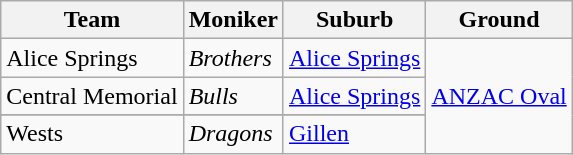<table class="wikitable sortable">
<tr>
<th>Team</th>
<th>Moniker</th>
<th>Suburb</th>
<th>Ground</th>
</tr>
<tr>
<td> Alice Springs</td>
<td><em>Brothers</em></td>
<td><a href='#'>Alice Springs</a></td>
<td rowspan=6><a href='#'>ANZAC Oval</a></td>
</tr>
<tr>
<td> Central Memorial</td>
<td><em>Bulls</em></td>
<td><a href='#'>Alice Springs</a></td>
</tr>
<tr>
</tr>
<tr>
<td> Wests</td>
<td><em>Dragons</em></td>
<td><a href='#'>Gillen</a></td>
</tr>
</table>
